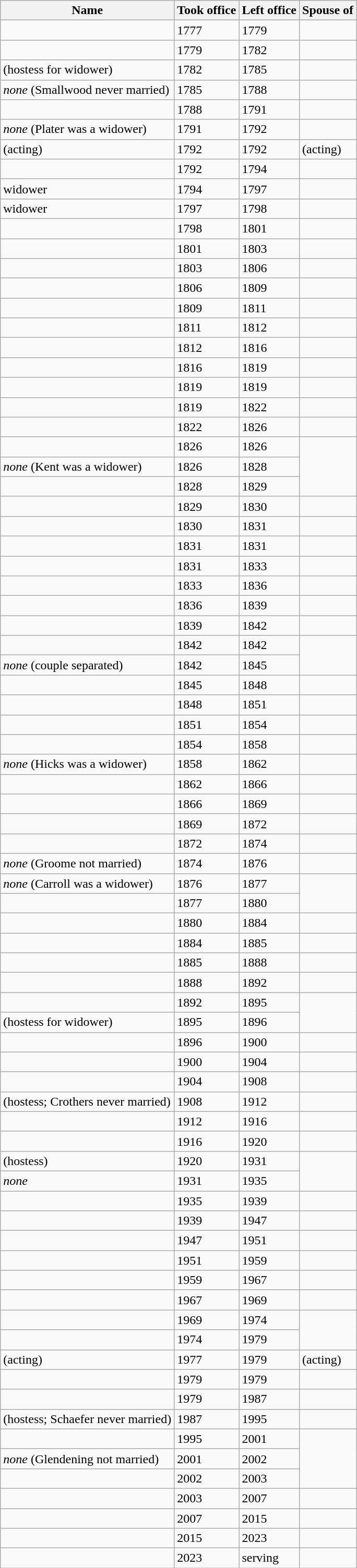<table class="wikitable sortable sticky-header">
<tr>
<th>Name</th>
<th>Took office</th>
<th>Left office</th>
<th>Spouse of</th>
</tr>
<tr>
<td></td>
<td>1777</td>
<td>1779</td>
<td></td>
</tr>
<tr>
<td></td>
<td>1779</td>
<td>1782</td>
<td></td>
</tr>
<tr>
<td> (hostess for widower)</td>
<td>1782</td>
<td>1785</td>
<td></td>
</tr>
<tr>
<td><em>none</em> (Smallwood never married)</td>
<td>1785</td>
<td>1788</td>
<td></td>
</tr>
<tr>
<td></td>
<td>1788</td>
<td>1791</td>
<td></td>
</tr>
<tr>
<td><em>none</em> (Plater was a widower)</td>
<td>1791</td>
<td>1792</td>
<td></td>
</tr>
<tr>
<td> (acting)</td>
<td>1792</td>
<td>1792</td>
<td> (acting)</td>
</tr>
<tr>
<td></td>
<td>1792</td>
<td>1794</td>
<td></td>
</tr>
<tr>
<td>widower</td>
<td>1794</td>
<td>1797</td>
<td></td>
</tr>
<tr>
<td>widower</td>
<td>1797</td>
<td>1798</td>
<td></td>
</tr>
<tr>
<td></td>
<td>1798</td>
<td>1801</td>
<td></td>
</tr>
<tr>
<td></td>
<td>1801</td>
<td>1803</td>
<td></td>
</tr>
<tr>
<td></td>
<td>1803</td>
<td>1806</td>
<td></td>
</tr>
<tr>
<td></td>
<td>1806</td>
<td>1809</td>
<td></td>
</tr>
<tr>
<td></td>
<td>1809</td>
<td>1811</td>
<td></td>
</tr>
<tr>
<td></td>
<td>1811</td>
<td>1812</td>
<td></td>
</tr>
<tr>
<td></td>
<td>1812</td>
<td>1816</td>
<td></td>
</tr>
<tr>
<td></td>
<td>1816</td>
<td>1819</td>
<td></td>
</tr>
<tr>
<td></td>
<td>1819</td>
<td>1819</td>
<td></td>
</tr>
<tr>
<td></td>
<td>1819</td>
<td>1822</td>
<td></td>
</tr>
<tr>
<td></td>
<td>1822</td>
<td>1826</td>
<td></td>
</tr>
<tr>
<td></td>
<td>1826</td>
<td>1826</td>
<td rowspan=3></td>
</tr>
<tr>
<td><em>none</em> (Kent was a widower)</td>
<td>1826</td>
<td>1828</td>
</tr>
<tr>
<td></td>
<td>1828</td>
<td>1829</td>
</tr>
<tr>
<td></td>
<td>1829</td>
<td>1830</td>
<td></td>
</tr>
<tr>
<td></td>
<td>1830</td>
<td>1831</td>
<td></td>
</tr>
<tr>
<td></td>
<td>1831</td>
<td>1831</td>
<td></td>
</tr>
<tr>
<td></td>
<td>1831</td>
<td>1833</td>
<td></td>
</tr>
<tr>
<td></td>
<td>1833</td>
<td>1836</td>
<td></td>
</tr>
<tr>
<td></td>
<td>1836</td>
<td>1839</td>
<td></td>
</tr>
<tr>
<td></td>
<td>1839</td>
<td>1842</td>
<td></td>
</tr>
<tr>
<td></td>
<td>1842</td>
<td>1842</td>
<td rowspan=2></td>
</tr>
<tr>
<td><em>none</em> (couple separated)</td>
<td>1842</td>
<td>1845</td>
</tr>
<tr>
<td></td>
<td>1845</td>
<td>1848</td>
<td></td>
</tr>
<tr>
<td></td>
<td>1848</td>
<td>1851</td>
<td></td>
</tr>
<tr>
<td></td>
<td>1851</td>
<td>1854</td>
<td></td>
</tr>
<tr>
<td></td>
<td>1854</td>
<td>1858</td>
<td></td>
</tr>
<tr>
<td><em>none</em> (Hicks was a widower)</td>
<td>1858</td>
<td>1862</td>
<td></td>
</tr>
<tr>
<td></td>
<td>1862</td>
<td>1866</td>
<td></td>
</tr>
<tr>
<td></td>
<td>1866</td>
<td>1869</td>
<td></td>
</tr>
<tr>
<td></td>
<td>1869</td>
<td>1872</td>
<td></td>
</tr>
<tr>
<td></td>
<td>1872</td>
<td>1874</td>
<td></td>
</tr>
<tr>
<td><em>none</em> (Groome not married)</td>
<td>1874</td>
<td>1876</td>
<td></td>
</tr>
<tr>
<td><em>none</em> (Carroll was a widower)</td>
<td>1876</td>
<td>1877</td>
<td rowspan=2></td>
</tr>
<tr>
<td></td>
<td>1877</td>
<td>1880</td>
</tr>
<tr>
<td></td>
<td>1880</td>
<td>1884</td>
<td></td>
</tr>
<tr>
<td></td>
<td>1884</td>
<td>1885</td>
<td></td>
</tr>
<tr>
<td></td>
<td>1885</td>
<td>1888</td>
<td></td>
</tr>
<tr>
<td></td>
<td>1888</td>
<td>1892</td>
<td></td>
</tr>
<tr>
<td></td>
<td>1892</td>
<td>1895</td>
<td rowspan=2></td>
</tr>
<tr>
<td> (hostess for widower)</td>
<td>1895</td>
<td>1896</td>
</tr>
<tr>
<td></td>
<td>1896</td>
<td>1900</td>
<td></td>
</tr>
<tr>
<td></td>
<td>1900</td>
<td>1904</td>
<td></td>
</tr>
<tr>
<td></td>
<td>1904</td>
<td>1908</td>
<td></td>
</tr>
<tr>
<td> (hostess; Crothers never married)</td>
<td>1908</td>
<td>1912</td>
<td></td>
</tr>
<tr>
<td></td>
<td>1912</td>
<td>1916</td>
<td></td>
</tr>
<tr>
<td></td>
<td>1916</td>
<td>1920</td>
<td></td>
</tr>
<tr>
<td> (hostess)</td>
<td>1920</td>
<td>1931</td>
<td rowspan=2></td>
</tr>
<tr>
<td><em>none</em></td>
<td>1931</td>
<td>1935</td>
</tr>
<tr>
<td></td>
<td>1935</td>
<td>1939</td>
<td></td>
</tr>
<tr>
<td></td>
<td>1939</td>
<td>1947</td>
<td></td>
</tr>
<tr>
<td></td>
<td>1947</td>
<td>1951</td>
<td></td>
</tr>
<tr>
<td></td>
<td>1951</td>
<td>1959</td>
<td></td>
</tr>
<tr>
<td></td>
<td>1959</td>
<td>1967</td>
<td></td>
</tr>
<tr>
<td></td>
<td>1967</td>
<td>1969</td>
<td></td>
</tr>
<tr>
<td></td>
<td>1969</td>
<td>1974</td>
<td rowspan=2></td>
</tr>
<tr>
<td></td>
<td>1974</td>
<td>1979</td>
</tr>
<tr>
<td> (acting)</td>
<td>1977</td>
<td>1979</td>
<td> (acting)</td>
</tr>
<tr>
<td></td>
<td>1979</td>
<td>1979</td>
<td></td>
</tr>
<tr>
<td></td>
<td>1979</td>
<td>1987</td>
<td></td>
</tr>
<tr>
<td> (hostess; Schaefer never married)</td>
<td>1987</td>
<td>1995</td>
<td></td>
</tr>
<tr>
<td></td>
<td>1995</td>
<td>2001</td>
<td rowspan=3></td>
</tr>
<tr>
<td><em>none</em> (Glendening not married)</td>
<td>2001</td>
<td>2002</td>
</tr>
<tr>
<td></td>
<td>2002</td>
<td>2003</td>
</tr>
<tr>
<td></td>
<td>2003</td>
<td>2007</td>
<td></td>
</tr>
<tr>
<td></td>
<td>2007</td>
<td>2015</td>
<td></td>
</tr>
<tr>
<td></td>
<td>2015</td>
<td>2023</td>
<td></td>
</tr>
<tr>
<td></td>
<td>2023</td>
<td>serving</td>
<td></td>
</tr>
</table>
